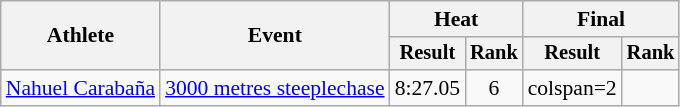<table class="wikitable" style="font-size:90%">
<tr>
<th rowspan="2">Athlete</th>
<th rowspan="2">Event</th>
<th colspan="2">Heat</th>
<th colspan="2">Final</th>
</tr>
<tr style="font-size:95%">
<th>Result</th>
<th>Rank</th>
<th>Result</th>
<th>Rank</th>
</tr>
<tr align=center>
<td align=left><a href='#'>Nahuel Carabaña</a></td>
<td align=left><a href='#'>3000 metres steeplechase</a></td>
<td>8:27.05</td>
<td>6</td>
<td>colspan=2 </td>
</tr>
</table>
